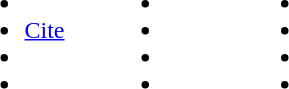<table>
<tr>
<td style="vertical-align:top; width:25%;"><br><ul><li></li><li><a href='#'>Cite</a></li><li></li><li></li></ul></td>
<td style="vertical-align:top; width:25%;"><br><ul><li></li><li></li><li></li><li></li></ul></td>
<td style="vertical-align:top; width:25%;"><br><ul><li></li><li></li><li></li><li></li></ul></td>
</tr>
</table>
